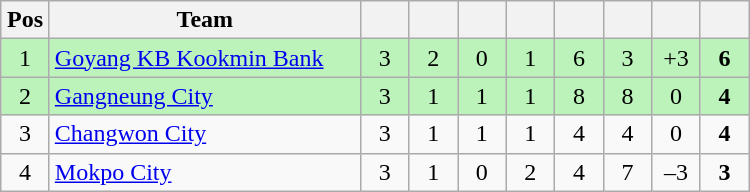<table class="wikitable" style="text-align:center;">
<tr>
<th width=25>Pos</th>
<th width=200>Team</th>
<th width=25></th>
<th width=25></th>
<th width=25></th>
<th width=25></th>
<th width=25></th>
<th width=25></th>
<th width=25></th>
<th width=25></th>
</tr>
<tr bgcolor=#bbf3bb>
<td>1</td>
<td align=left><a href='#'>Goyang KB Kookmin Bank</a></td>
<td>3</td>
<td>2</td>
<td>0</td>
<td>1</td>
<td>6</td>
<td>3</td>
<td>+3</td>
<td><strong>6</strong></td>
</tr>
<tr bgcolor=#bbf3bb>
<td>2</td>
<td align=left><a href='#'>Gangneung City</a></td>
<td>3</td>
<td>1</td>
<td>1</td>
<td>1</td>
<td>8</td>
<td>8</td>
<td>0</td>
<td><strong>4</strong></td>
</tr>
<tr>
<td>3</td>
<td align=left><a href='#'>Changwon City</a></td>
<td>3</td>
<td>1</td>
<td>1</td>
<td>1</td>
<td>4</td>
<td>4</td>
<td>0</td>
<td><strong>4</strong></td>
</tr>
<tr>
<td>4</td>
<td align=left><a href='#'>Mokpo City</a></td>
<td>3</td>
<td>1</td>
<td>0</td>
<td>2</td>
<td>4</td>
<td>7</td>
<td>–3</td>
<td><strong>3</strong></td>
</tr>
</table>
